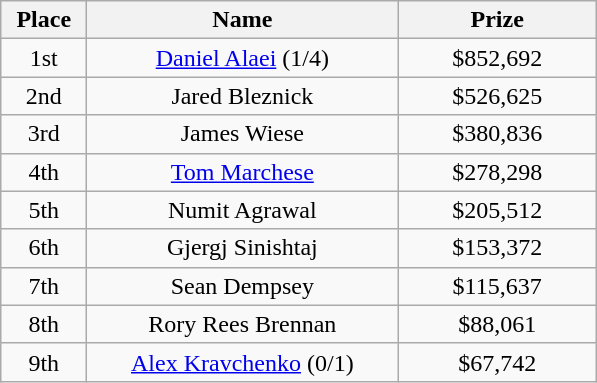<table class="wikitable">
<tr>
<th width="50">Place</th>
<th width="200">Name</th>
<th width="125">Prize</th>
</tr>
<tr>
<td align = "center">1st</td>
<td align = "center"><a href='#'>Daniel Alaei</a> (1/4)</td>
<td align = "center">$852,692</td>
</tr>
<tr>
<td align = "center">2nd</td>
<td align = "center">Jared Bleznick</td>
<td align = "center">$526,625</td>
</tr>
<tr>
<td align = "center">3rd</td>
<td align = "center">James Wiese</td>
<td align = "center">$380,836</td>
</tr>
<tr>
<td align = "center">4th</td>
<td align = "center"><a href='#'>Tom Marchese</a></td>
<td align = "center">$278,298</td>
</tr>
<tr>
<td align = "center">5th</td>
<td align = "center">Numit Agrawal</td>
<td align = "center">$205,512</td>
</tr>
<tr>
<td align = "center">6th</td>
<td align = "center">Gjergj Sinishtaj</td>
<td align = "center">$153,372</td>
</tr>
<tr>
<td align = "center">7th</td>
<td align = "center">Sean Dempsey</td>
<td align = "center">$115,637</td>
</tr>
<tr>
<td align = "center">8th</td>
<td align = "center">Rory Rees Brennan</td>
<td align = "center">$88,061</td>
</tr>
<tr>
<td align = "center">9th</td>
<td align = "center"><a href='#'>Alex Kravchenko</a> (0/1)</td>
<td align = "center">$67,742</td>
</tr>
</table>
